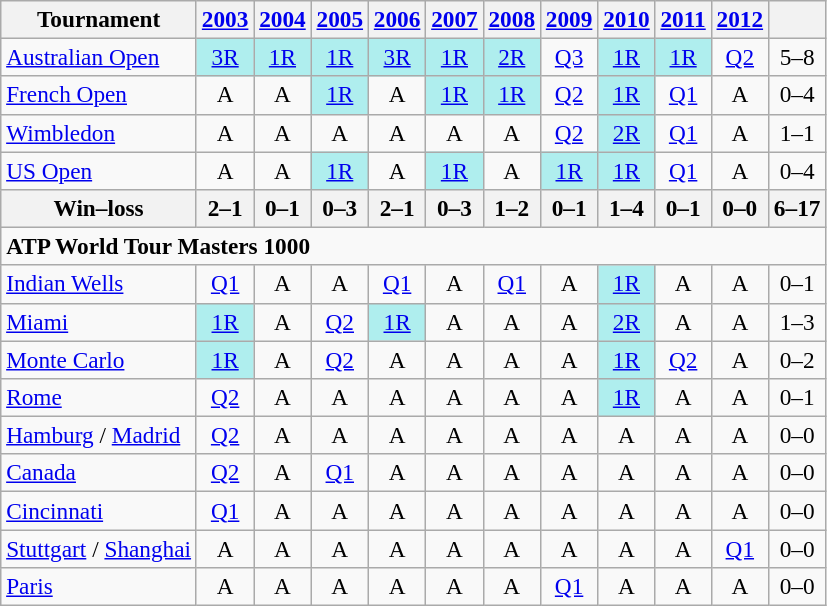<table class=wikitable style=text-align:center;font-size:97%>
<tr>
<th>Tournament</th>
<th><a href='#'>2003</a></th>
<th><a href='#'>2004</a></th>
<th><a href='#'>2005</a></th>
<th><a href='#'>2006</a></th>
<th><a href='#'>2007</a></th>
<th><a href='#'>2008</a></th>
<th><a href='#'>2009</a></th>
<th><a href='#'>2010</a></th>
<th><a href='#'>2011</a></th>
<th><a href='#'>2012</a></th>
<th></th>
</tr>
<tr>
<td align=left><a href='#'>Australian Open</a></td>
<td bgcolor=afeeee><a href='#'>3R</a></td>
<td bgcolor=afeeee><a href='#'>1R</a></td>
<td bgcolor=afeeee><a href='#'>1R</a></td>
<td bgcolor=afeeee><a href='#'>3R</a></td>
<td bgcolor=afeeee><a href='#'>1R</a></td>
<td bgcolor=afeeee><a href='#'>2R</a></td>
<td><a href='#'>Q3</a></td>
<td bgcolor=afeeee><a href='#'>1R</a></td>
<td bgcolor=afeeee><a href='#'>1R</a></td>
<td><a href='#'>Q2</a></td>
<td>5–8</td>
</tr>
<tr>
<td align=left><a href='#'>French Open</a></td>
<td>A</td>
<td>A</td>
<td bgcolor=afeeee><a href='#'>1R</a></td>
<td>A</td>
<td bgcolor=afeeee><a href='#'>1R</a></td>
<td bgcolor=afeeee><a href='#'>1R</a></td>
<td><a href='#'>Q2</a></td>
<td bgcolor=afeeee><a href='#'>1R</a></td>
<td><a href='#'>Q1</a></td>
<td>A</td>
<td>0–4</td>
</tr>
<tr>
<td align=left><a href='#'>Wimbledon</a></td>
<td>A</td>
<td>A</td>
<td>A</td>
<td>A</td>
<td>A</td>
<td>A</td>
<td><a href='#'>Q2</a></td>
<td bgcolor=afeeee><a href='#'>2R</a></td>
<td><a href='#'>Q1</a></td>
<td>A</td>
<td>1–1</td>
</tr>
<tr>
<td align=left><a href='#'>US Open</a></td>
<td>A</td>
<td>A</td>
<td bgcolor=afeeee><a href='#'>1R</a></td>
<td>A</td>
<td bgcolor=afeeee><a href='#'>1R</a></td>
<td>A</td>
<td bgcolor=afeeee><a href='#'>1R</a></td>
<td bgcolor=afeeee><a href='#'>1R</a></td>
<td><a href='#'>Q1</a></td>
<td>A</td>
<td>0–4</td>
</tr>
<tr>
<th>Win–loss</th>
<th>2–1</th>
<th>0–1</th>
<th>0–3</th>
<th>2–1</th>
<th>0–3</th>
<th>1–2</th>
<th>0–1</th>
<th>1–4</th>
<th>0–1</th>
<th>0–0</th>
<th>6–17</th>
</tr>
<tr>
<td colspan=24 align=left><strong>ATP World Tour Masters 1000</strong></td>
</tr>
<tr>
<td align=left><a href='#'>Indian Wells</a></td>
<td><a href='#'>Q1</a></td>
<td>A</td>
<td>A</td>
<td><a href='#'>Q1</a></td>
<td>A</td>
<td><a href='#'>Q1</a></td>
<td>A</td>
<td bgcolor=afeeee><a href='#'>1R</a></td>
<td>A</td>
<td>A</td>
<td>0–1</td>
</tr>
<tr>
<td align=left><a href='#'>Miami</a></td>
<td bgcolor=afeeee><a href='#'>1R</a></td>
<td>A</td>
<td><a href='#'>Q2</a></td>
<td bgcolor=afeeee><a href='#'>1R</a></td>
<td>A</td>
<td>A</td>
<td>A</td>
<td bgcolor=afeeee><a href='#'>2R</a></td>
<td>A</td>
<td>A</td>
<td>1–3</td>
</tr>
<tr>
<td align=left><a href='#'>Monte Carlo</a></td>
<td bgcolor=afeeee><a href='#'>1R</a></td>
<td>A</td>
<td><a href='#'>Q2</a></td>
<td>A</td>
<td>A</td>
<td>A</td>
<td>A</td>
<td bgcolor=afeeee><a href='#'>1R</a></td>
<td><a href='#'>Q2</a></td>
<td>A</td>
<td>0–2</td>
</tr>
<tr>
<td align=left><a href='#'>Rome</a></td>
<td><a href='#'>Q2</a></td>
<td>A</td>
<td>A</td>
<td>A</td>
<td>A</td>
<td>A</td>
<td>A</td>
<td bgcolor=afeeee><a href='#'>1R</a></td>
<td>A</td>
<td>A</td>
<td>0–1</td>
</tr>
<tr>
<td align=left><a href='#'>Hamburg</a> / <a href='#'>Madrid</a></td>
<td><a href='#'>Q2</a></td>
<td>A</td>
<td>A</td>
<td>A</td>
<td>A</td>
<td>A</td>
<td>A</td>
<td>A</td>
<td>A</td>
<td>A</td>
<td>0–0</td>
</tr>
<tr>
<td align=left><a href='#'>Canada</a></td>
<td><a href='#'>Q2</a></td>
<td>A</td>
<td><a href='#'>Q1</a></td>
<td>A</td>
<td>A</td>
<td>A</td>
<td>A</td>
<td>A</td>
<td>A</td>
<td>A</td>
<td>0–0</td>
</tr>
<tr>
<td align=left><a href='#'>Cincinnati</a></td>
<td><a href='#'>Q1</a></td>
<td>A</td>
<td>A</td>
<td>A</td>
<td>A</td>
<td>A</td>
<td>A</td>
<td>A</td>
<td>A</td>
<td>A</td>
<td>0–0</td>
</tr>
<tr>
<td align=left><a href='#'>Stuttgart</a> / <a href='#'>Shanghai</a></td>
<td>A</td>
<td>A</td>
<td>A</td>
<td>A</td>
<td>A</td>
<td>A</td>
<td>A</td>
<td>A</td>
<td>A</td>
<td><a href='#'>Q1</a></td>
<td>0–0</td>
</tr>
<tr>
<td align=left><a href='#'>Paris</a></td>
<td>A</td>
<td>A</td>
<td>A</td>
<td>A</td>
<td>A</td>
<td>A</td>
<td><a href='#'>Q1</a></td>
<td>A</td>
<td>A</td>
<td>A</td>
<td>0–0</td>
</tr>
</table>
